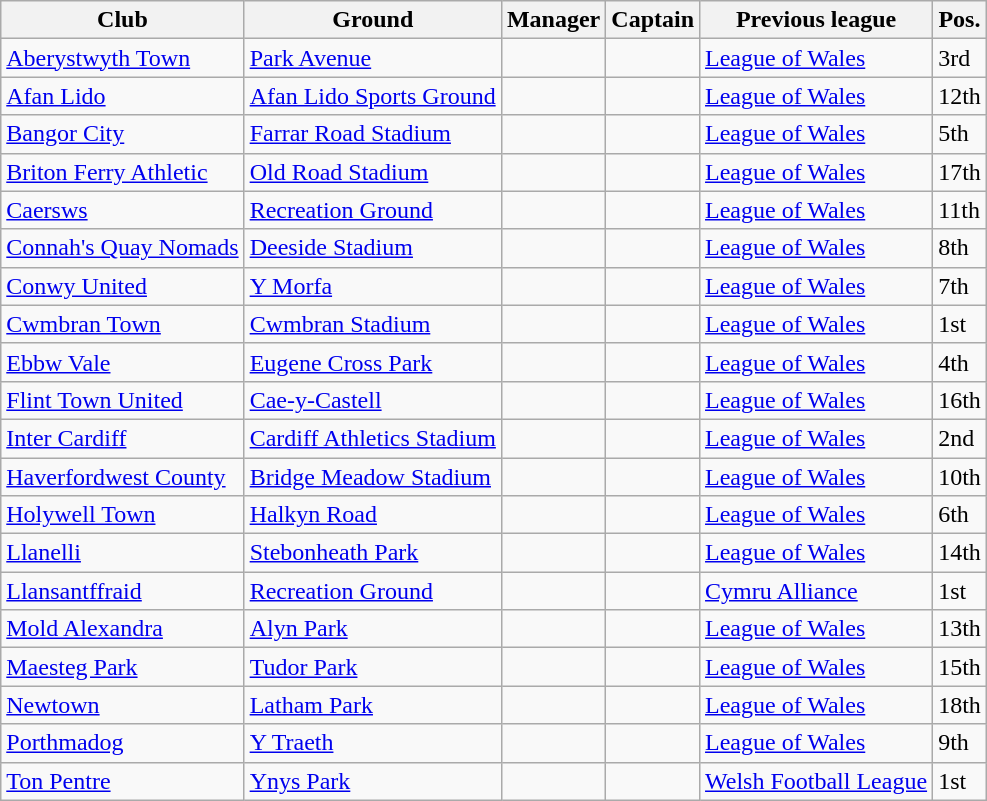<table class="wikitable sortable">
<tr>
<th>Club</th>
<th>Ground</th>
<th>Manager</th>
<th>Captain</th>
<th>Previous league</th>
<th>Pos.</th>
</tr>
<tr>
<td><a href='#'>Aberystwyth Town</a></td>
<td><a href='#'>Park Avenue</a></td>
<td></td>
<td></td>
<td><a href='#'>League of Wales</a></td>
<td>3rd</td>
</tr>
<tr>
<td><a href='#'>Afan Lido</a></td>
<td><a href='#'>Afan Lido Sports Ground</a></td>
<td></td>
<td></td>
<td><a href='#'>League of Wales</a></td>
<td>12th</td>
</tr>
<tr>
<td><a href='#'>Bangor City</a></td>
<td><a href='#'>Farrar Road Stadium</a></td>
<td></td>
<td></td>
<td><a href='#'>League of Wales</a></td>
<td>5th</td>
</tr>
<tr>
<td><a href='#'>Briton Ferry Athletic</a></td>
<td><a href='#'>Old Road Stadium</a></td>
<td></td>
<td></td>
<td><a href='#'>League of Wales</a></td>
<td>17th</td>
</tr>
<tr>
<td><a href='#'>Caersws</a></td>
<td><a href='#'>Recreation Ground</a></td>
<td></td>
<td></td>
<td><a href='#'>League of Wales</a></td>
<td>11th</td>
</tr>
<tr>
<td><a href='#'>Connah's Quay Nomads</a></td>
<td><a href='#'>Deeside Stadium</a></td>
<td></td>
<td></td>
<td><a href='#'>League of Wales</a></td>
<td>8th</td>
</tr>
<tr>
<td><a href='#'>Conwy United</a></td>
<td><a href='#'>Y Morfa</a></td>
<td></td>
<td></td>
<td><a href='#'>League of Wales</a></td>
<td>7th</td>
</tr>
<tr>
<td><a href='#'>Cwmbran Town</a></td>
<td><a href='#'>Cwmbran Stadium</a></td>
<td></td>
<td></td>
<td><a href='#'>League of Wales</a></td>
<td>1st</td>
</tr>
<tr>
<td><a href='#'>Ebbw Vale</a></td>
<td><a href='#'>Eugene Cross Park</a></td>
<td></td>
<td></td>
<td><a href='#'>League of Wales</a></td>
<td>4th</td>
</tr>
<tr>
<td><a href='#'>Flint Town United</a></td>
<td><a href='#'>Cae-y-Castell</a></td>
<td></td>
<td></td>
<td><a href='#'>League of Wales</a></td>
<td>16th</td>
</tr>
<tr>
<td><a href='#'>Inter Cardiff</a></td>
<td><a href='#'>Cardiff Athletics Stadium</a></td>
<td></td>
<td></td>
<td><a href='#'>League of Wales</a></td>
<td>2nd</td>
</tr>
<tr>
<td><a href='#'>Haverfordwest County</a></td>
<td><a href='#'>Bridge Meadow Stadium</a></td>
<td></td>
<td></td>
<td><a href='#'>League of Wales</a></td>
<td>10th</td>
</tr>
<tr>
<td><a href='#'>Holywell Town</a></td>
<td><a href='#'>Halkyn Road</a></td>
<td></td>
<td></td>
<td><a href='#'>League of Wales</a></td>
<td>6th</td>
</tr>
<tr>
<td><a href='#'>Llanelli</a></td>
<td><a href='#'>Stebonheath Park</a></td>
<td></td>
<td></td>
<td><a href='#'>League of Wales</a></td>
<td>14th</td>
</tr>
<tr>
<td><a href='#'>Llansantffraid</a></td>
<td><a href='#'>Recreation Ground</a></td>
<td></td>
<td></td>
<td><a href='#'>Cymru Alliance</a></td>
<td>1st</td>
</tr>
<tr>
<td><a href='#'>Mold Alexandra</a></td>
<td><a href='#'>Alyn Park</a></td>
<td></td>
<td></td>
<td><a href='#'>League of Wales</a></td>
<td>13th</td>
</tr>
<tr>
<td><a href='#'>Maesteg Park</a></td>
<td><a href='#'>Tudor Park</a></td>
<td></td>
<td></td>
<td><a href='#'>League of Wales</a></td>
<td>15th</td>
</tr>
<tr>
<td><a href='#'>Newtown</a></td>
<td><a href='#'>Latham Park</a></td>
<td></td>
<td></td>
<td><a href='#'>League of Wales</a></td>
<td>18th</td>
</tr>
<tr>
<td><a href='#'>Porthmadog</a></td>
<td><a href='#'>Y Traeth</a></td>
<td></td>
<td></td>
<td><a href='#'>League of Wales</a></td>
<td>9th</td>
</tr>
<tr>
<td><a href='#'>Ton Pentre</a></td>
<td><a href='#'>Ynys Park</a></td>
<td></td>
<td></td>
<td><a href='#'>Welsh Football League</a></td>
<td>1st</td>
</tr>
</table>
